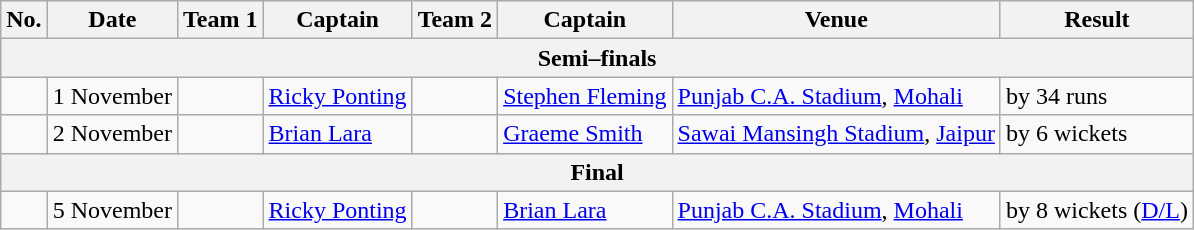<table class="wikitable">
<tr>
<th>No.</th>
<th>Date</th>
<th>Team 1</th>
<th>Captain</th>
<th>Team 2</th>
<th>Captain</th>
<th>Venue</th>
<th>Result</th>
</tr>
<tr>
<th colspan="8">Semi–finals</th>
</tr>
<tr>
<td></td>
<td>1 November</td>
<td></td>
<td><a href='#'>Ricky Ponting</a></td>
<td></td>
<td><a href='#'>Stephen Fleming</a></td>
<td><a href='#'>Punjab C.A. Stadium</a>, <a href='#'>Mohali</a></td>
<td> by 34 runs</td>
</tr>
<tr>
<td></td>
<td>2 November</td>
<td></td>
<td><a href='#'>Brian Lara</a></td>
<td></td>
<td><a href='#'>Graeme Smith</a></td>
<td><a href='#'>Sawai Mansingh Stadium</a>, <a href='#'>Jaipur</a></td>
<td> by 6 wickets</td>
</tr>
<tr>
<th colspan="8">Final</th>
</tr>
<tr>
<td></td>
<td>5 November</td>
<td></td>
<td><a href='#'>Ricky Ponting</a></td>
<td></td>
<td><a href='#'>Brian Lara</a></td>
<td><a href='#'>Punjab C.A. Stadium</a>, <a href='#'>Mohali</a></td>
<td> by 8 wickets (<a href='#'>D/L</a>)</td>
</tr>
</table>
